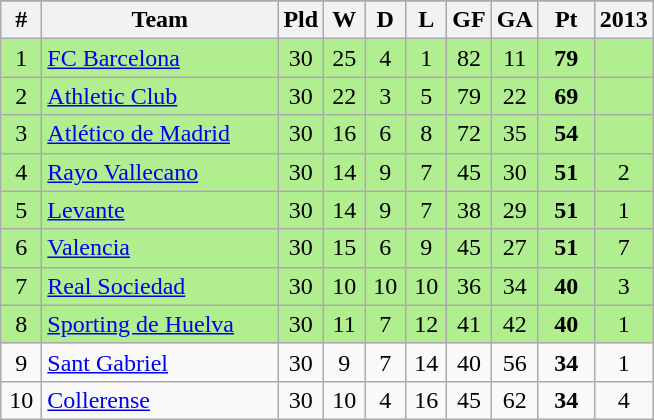<table class=wikitable style="text-align: center;">
<tr>
</tr>
<tr>
<th width=20>#</th>
<th width=150>Team</th>
<th width=20>Pld</th>
<th width=20>W</th>
<th width=20>D</th>
<th width=20>L</th>
<th width=20>GF</th>
<th width=20>GA</th>
<th width=30>Pt</th>
<th width=30>2013</th>
</tr>
<tr bgcolor=B0EE90>
<td>1</td>
<td align="left"><a href='#'>FC Barcelona</a></td>
<td>30</td>
<td>25</td>
<td>4</td>
<td>1</td>
<td>82</td>
<td>11</td>
<td><strong>79</strong></td>
<td></td>
</tr>
<tr bgcolor=B0EE90>
<td>2</td>
<td align="left"><a href='#'>Athletic Club</a></td>
<td>30</td>
<td>22</td>
<td>3</td>
<td>5</td>
<td>79</td>
<td>22</td>
<td><strong>69</strong></td>
<td></td>
</tr>
<tr bgcolor=B0EE90>
<td>3</td>
<td align="left"><a href='#'>Atlético de Madrid</a></td>
<td>30</td>
<td>16</td>
<td>6</td>
<td>8</td>
<td>72</td>
<td>35</td>
<td><strong>54</strong></td>
<td></td>
</tr>
<tr bgcolor=B0EE90>
<td>4</td>
<td align="left"><a href='#'>Rayo Vallecano</a></td>
<td>30</td>
<td>14</td>
<td>9</td>
<td>7</td>
<td>45</td>
<td>30</td>
<td><strong>51</strong></td>
<td> 2</td>
</tr>
<tr bgcolor=B0EE90>
<td>5</td>
<td align="left"><a href='#'>Levante</a></td>
<td>30</td>
<td>14</td>
<td>9</td>
<td>7</td>
<td>38</td>
<td>29</td>
<td><strong>51</strong></td>
<td> 1</td>
</tr>
<tr bgcolor=B0EE90>
<td>6</td>
<td align="left"><a href='#'>Valencia</a></td>
<td>30</td>
<td>15</td>
<td>6</td>
<td>9</td>
<td>45</td>
<td>27</td>
<td><strong>51</strong></td>
<td> 7</td>
</tr>
<tr bgcolor=B0EE90>
<td>7</td>
<td align="left"><a href='#'>Real Sociedad</a></td>
<td>30</td>
<td>10</td>
<td>10</td>
<td>10</td>
<td>36</td>
<td>34</td>
<td><strong>40</strong></td>
<td> 3</td>
</tr>
<tr bgcolor=B0EE90>
<td>8</td>
<td align="left"><a href='#'>Sporting de Huelva</a></td>
<td>30</td>
<td>11</td>
<td>7</td>
<td>12</td>
<td>41</td>
<td>42</td>
<td><strong>40</strong></td>
<td> 1</td>
</tr>
<tr>
<td>9</td>
<td align="left"><a href='#'>Sant Gabriel</a></td>
<td>30</td>
<td>9</td>
<td>7</td>
<td>14</td>
<td>40</td>
<td>56</td>
<td><strong>34</strong></td>
<td> 1</td>
</tr>
<tr>
<td>10</td>
<td align="left"><a href='#'>Collerense</a></td>
<td>30</td>
<td>10</td>
<td>4</td>
<td>16</td>
<td>45</td>
<td>62</td>
<td><strong>34</strong></td>
<td> 4</td>
</tr>
</table>
